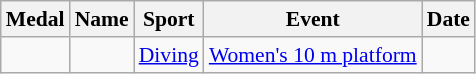<table class="wikitable sortable" style="font-size:90%">
<tr>
<th>Medal</th>
<th>Name</th>
<th>Sport</th>
<th>Event</th>
<th>Date</th>
</tr>
<tr>
<td></td>
<td></td>
<td><a href='#'>Diving</a></td>
<td><a href='#'>Women's 10 m platform</a></td>
<td></td>
</tr>
</table>
